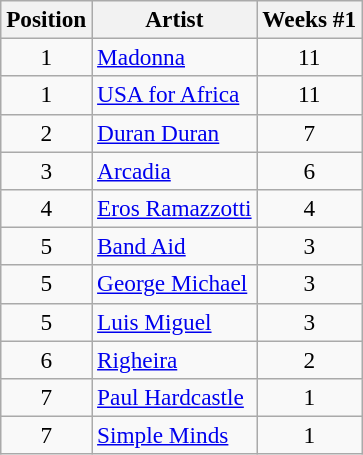<table class="wikitable sortable" style="font-size:97%;">
<tr>
<th>Position</th>
<th>Artist</th>
<th>Weeks #1</th>
</tr>
<tr>
<td align="center">1</td>
<td><a href='#'>Madonna</a></td>
<td align="center">11</td>
</tr>
<tr>
<td align="center">1</td>
<td><a href='#'>USA for Africa</a></td>
<td align="center">11</td>
</tr>
<tr>
<td align="center">2</td>
<td><a href='#'>Duran Duran</a></td>
<td align="center">7</td>
</tr>
<tr>
<td align="center">3</td>
<td><a href='#'>Arcadia</a></td>
<td align="center">6</td>
</tr>
<tr>
<td align="center">4</td>
<td><a href='#'>Eros Ramazzotti</a></td>
<td align="center">4</td>
</tr>
<tr>
<td align="center">5</td>
<td><a href='#'>Band Aid</a></td>
<td align="center">3</td>
</tr>
<tr>
<td align="center">5</td>
<td><a href='#'>George Michael</a></td>
<td align="center">3</td>
</tr>
<tr>
<td align="center">5</td>
<td><a href='#'>Luis Miguel</a></td>
<td align="center">3</td>
</tr>
<tr>
<td align="center">6</td>
<td><a href='#'>Righeira</a></td>
<td align="center">2</td>
</tr>
<tr>
<td align="center">7</td>
<td><a href='#'>Paul Hardcastle</a></td>
<td align="center">1</td>
</tr>
<tr>
<td align="center">7</td>
<td><a href='#'>Simple Minds</a></td>
<td align="center">1</td>
</tr>
</table>
